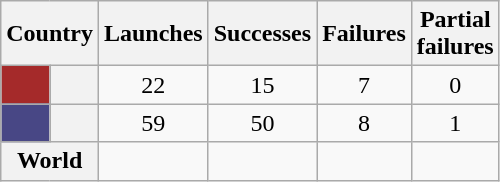<table align="left" class="wikitable sortable" style="text-align:center;">
<tr>
<th scope=col colspan=2>Country</th>
<th scope=col>Launches</th>
<th scope=col>Successes</th>
<th scope=col>Failures</th>
<th scope=col>Partial<br>failures</th>
</tr>
<tr>
<th scope=row style="background:#a52a2a;"></th>
<th style="text-align:left;"></th>
<td>22</td>
<td>15</td>
<td>7</td>
<td>0</td>
</tr>
<tr>
<th scope=row style="background:#484785;"></th>
<th style="text-align:left;"></th>
<td>59</td>
<td>50</td>
<td>8</td>
<td>1</td>
</tr>
<tr>
<th colspan="2">World</th>
<td></td>
<td></td>
<td></td>
<td></td>
</tr>
</table>
